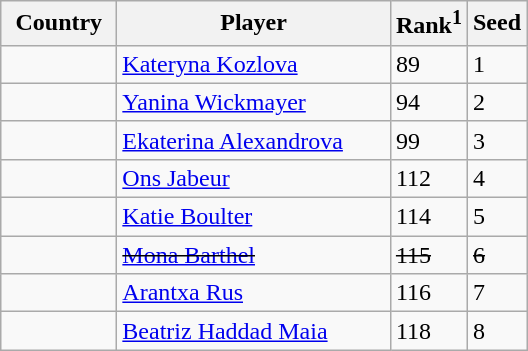<table class="sortable wikitable">
<tr>
<th width="70">Country</th>
<th width="175">Player</th>
<th>Rank<sup>1</sup></th>
<th>Seed</th>
</tr>
<tr>
<td></td>
<td><a href='#'>Kateryna Kozlova</a></td>
<td>89</td>
<td>1</td>
</tr>
<tr>
<td></td>
<td><a href='#'>Yanina Wickmayer</a></td>
<td>94</td>
<td>2</td>
</tr>
<tr>
<td></td>
<td><a href='#'>Ekaterina Alexandrova</a></td>
<td>99</td>
<td>3</td>
</tr>
<tr>
<td></td>
<td><a href='#'>Ons Jabeur</a></td>
<td>112</td>
<td>4</td>
</tr>
<tr>
<td></td>
<td><a href='#'>Katie Boulter</a></td>
<td>114</td>
<td>5</td>
</tr>
<tr>
<td><s></s></td>
<td><s><a href='#'>Mona Barthel</a></s></td>
<td><s>115</s></td>
<td><s>6</s></td>
</tr>
<tr>
<td></td>
<td><a href='#'>Arantxa Rus</a></td>
<td>116</td>
<td>7</td>
</tr>
<tr>
<td></td>
<td><a href='#'>Beatriz Haddad Maia</a></td>
<td>118</td>
<td>8</td>
</tr>
</table>
